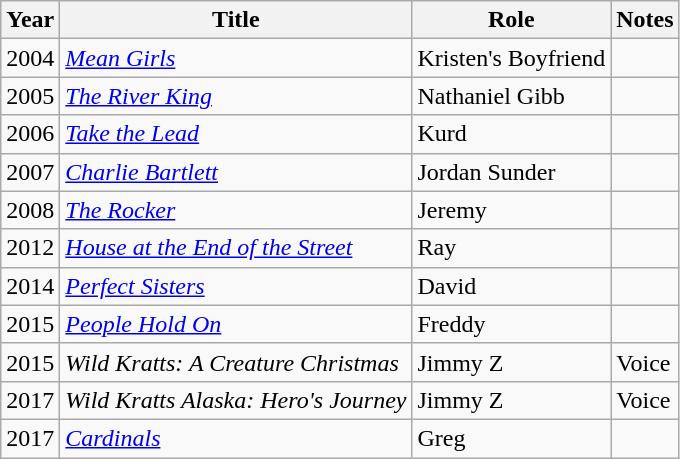<table class="wikitable sortable">
<tr>
<th>Year</th>
<th>Title</th>
<th>Role</th>
<th class="unsortable">Notes</th>
</tr>
<tr>
<td>2004</td>
<td><em><a href='#'>Mean Girls</a></em></td>
<td>Kristen's Boyfriend</td>
<td></td>
</tr>
<tr>
<td>2005</td>
<td data-sort-value="River King, The"><em><a href='#'>The River King</a></em></td>
<td>Nathaniel Gibb</td>
<td></td>
</tr>
<tr>
<td>2006</td>
<td><em><a href='#'>Take the Lead</a></em></td>
<td>Kurd</td>
<td></td>
</tr>
<tr>
<td>2007</td>
<td><em><a href='#'>Charlie Bartlett</a></em></td>
<td>Jordan Sunder</td>
<td></td>
</tr>
<tr>
<td>2008</td>
<td data-sort-value="Rocker, The"><em><a href='#'>The Rocker</a></em></td>
<td>Jeremy</td>
<td></td>
</tr>
<tr>
<td>2012</td>
<td><em><a href='#'>House at the End of the Street</a></em></td>
<td>Ray</td>
<td></td>
</tr>
<tr>
<td>2014</td>
<td><em><a href='#'>Perfect Sisters</a></em></td>
<td>David</td>
<td></td>
</tr>
<tr>
<td>2015</td>
<td><em><a href='#'>People Hold On</a></em></td>
<td>Freddy</td>
<td></td>
</tr>
<tr>
<td>2015</td>
<td><em>Wild Kratts: A Creature Christmas </em></td>
<td>Jimmy Z</td>
<td>Voice</td>
</tr>
<tr>
<td>2017</td>
<td><em>Wild Kratts Alaska: Hero's Journey </em></td>
<td>Jimmy Z</td>
<td>Voice</td>
</tr>
<tr>
<td>2017</td>
<td><em><a href='#'>Cardinals</a></em></td>
<td>Greg</td>
<td></td>
</tr>
</table>
